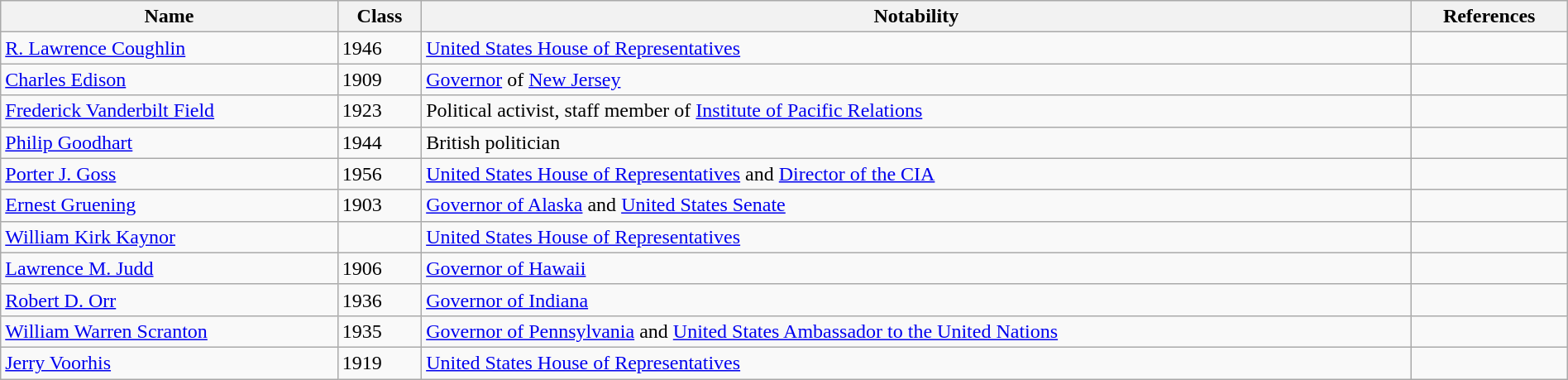<table class="wikitable sortable" style="width:100%;">
<tr>
<th>Name</th>
<th>Class</th>
<th>Notability</th>
<th>References</th>
</tr>
<tr>
<td><a href='#'>R. Lawrence Coughlin</a></td>
<td>1946</td>
<td><a href='#'>United States House of Representatives</a></td>
<td></td>
</tr>
<tr>
<td><a href='#'>Charles Edison</a></td>
<td>1909</td>
<td><a href='#'>Governor</a> of <a href='#'>New Jersey</a></td>
<td></td>
</tr>
<tr>
<td><a href='#'>Frederick Vanderbilt Field</a></td>
<td>1923</td>
<td>Political activist, staff member of <a href='#'>Institute of Pacific Relations</a></td>
<td></td>
</tr>
<tr>
<td><a href='#'>Philip Goodhart</a></td>
<td>1944</td>
<td>British politician</td>
<td></td>
</tr>
<tr>
<td><a href='#'>Porter J. Goss</a></td>
<td>1956</td>
<td><a href='#'>United States House of Representatives</a> and <a href='#'>Director of the CIA</a></td>
<td></td>
</tr>
<tr>
<td><a href='#'>Ernest Gruening</a></td>
<td>1903</td>
<td><a href='#'>Governor of Alaska</a> and <a href='#'>United States Senate</a></td>
<td></td>
</tr>
<tr>
<td><a href='#'>William Kirk Kaynor</a></td>
<td></td>
<td><a href='#'>United States House of Representatives</a></td>
<td></td>
</tr>
<tr>
<td><a href='#'>Lawrence M. Judd</a></td>
<td>1906</td>
<td><a href='#'>Governor of Hawaii</a></td>
<td></td>
</tr>
<tr>
<td><a href='#'>Robert D. Orr</a></td>
<td>1936</td>
<td><a href='#'>Governor of Indiana</a></td>
<td></td>
</tr>
<tr>
<td><a href='#'>William Warren Scranton</a></td>
<td>1935</td>
<td><a href='#'>Governor of Pennsylvania</a> and <a href='#'>United States Ambassador to the United Nations</a></td>
<td></td>
</tr>
<tr>
<td><a href='#'>Jerry Voorhis</a></td>
<td>1919</td>
<td><a href='#'>United States House of Representatives</a></td>
<td></td>
</tr>
</table>
